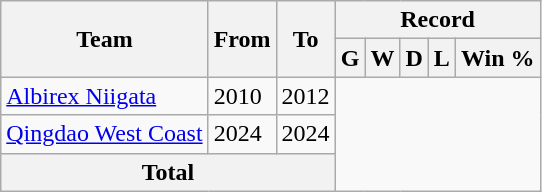<table class="wikitable" style="text-align: center">
<tr>
<th rowspan="2">Team</th>
<th rowspan="2">From</th>
<th rowspan="2">To</th>
<th colspan="5">Record</th>
</tr>
<tr>
<th>G</th>
<th>W</th>
<th>D</th>
<th>L</th>
<th>Win %</th>
</tr>
<tr>
<td align="left"><a href='#'>Albirex Niigata</a></td>
<td align="left">2010</td>
<td align="left">2012<br></td>
</tr>
<tr>
<td align="left"><a href='#'>Qingdao West Coast</a></td>
<td align="left">2024</td>
<td align="left">2024<br></td>
</tr>
<tr>
<th colspan="3">Total<br></th>
</tr>
</table>
